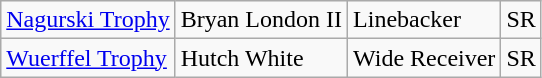<table class="wikitable">
<tr>
<td><a href='#'>Nagurski Trophy</a></td>
<td>Bryan London II</td>
<td>Linebacker</td>
<td>SR</td>
</tr>
<tr>
<td><a href='#'>Wuerffel Trophy</a></td>
<td>Hutch White</td>
<td>Wide Receiver</td>
<td>SR</td>
</tr>
</table>
